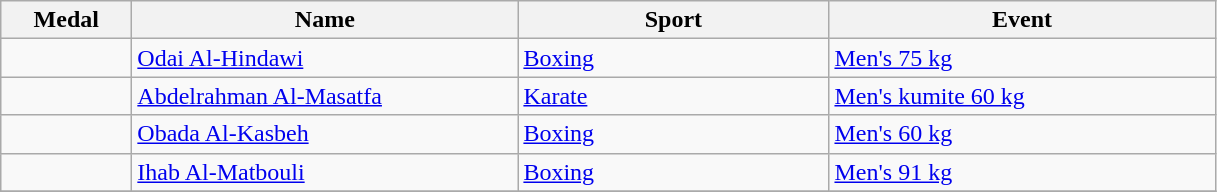<table class="wikitable sortable" style="font-size:100%">
<tr>
<th width="80">Medal</th>
<th width="250">Name</th>
<th width="200">Sport</th>
<th width="250">Event</th>
</tr>
<tr>
<td></td>
<td><a href='#'>Odai Al-Hindawi</a></td>
<td><a href='#'>Boxing</a></td>
<td><a href='#'>Men's 75 kg</a></td>
</tr>
<tr>
<td></td>
<td><a href='#'>Abdelrahman Al-Masatfa</a></td>
<td><a href='#'>Karate</a></td>
<td><a href='#'>Men's kumite 60 kg</a></td>
</tr>
<tr>
<td></td>
<td><a href='#'>Obada Al-Kasbeh</a></td>
<td><a href='#'>Boxing</a></td>
<td><a href='#'>Men's 60 kg</a></td>
</tr>
<tr>
<td></td>
<td><a href='#'>Ihab Al-Matbouli</a></td>
<td><a href='#'>Boxing</a></td>
<td><a href='#'>Men's 91 kg</a></td>
</tr>
<tr>
</tr>
</table>
